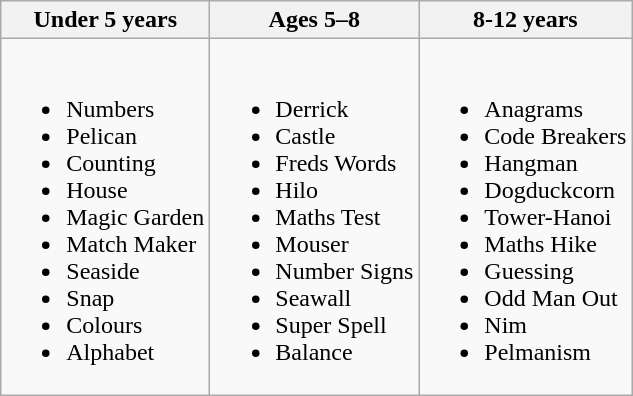<table class="wikitable">
<tr>
<th>Under 5 years</th>
<th>Ages 5–8</th>
<th>8-12 years</th>
</tr>
<tr>
<td><br><ul><li>Numbers</li><li>Pelican</li><li>Counting</li><li>House</li><li>Magic Garden</li><li>Match Maker</li><li>Seaside</li><li>Snap</li><li>Colours</li><li>Alphabet</li></ul></td>
<td><br><ul><li>Derrick</li><li>Castle</li><li>Freds Words</li><li>Hilo</li><li>Maths Test</li><li>Mouser</li><li>Number Signs</li><li>Seawall</li><li>Super Spell</li><li>Balance</li></ul></td>
<td><br><ul><li>Anagrams</li><li>Code Breakers</li><li>Hangman</li><li>Dogduckcorn</li><li>Tower-Hanoi</li><li>Maths Hike</li><li>Guessing</li><li>Odd Man Out</li><li>Nim</li><li>Pelmanism</li></ul></td>
</tr>
</table>
